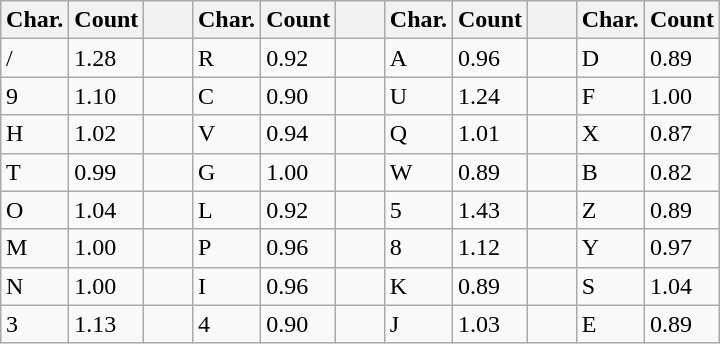<table class="wikitable" | border=1  style="margin: 1em auto 1em auto">
<tr>
<th>Char.</th>
<th>Count</th>
<th width="25pt"></th>
<th>Char.</th>
<th>Count</th>
<th width="25pt"></th>
<th>Char.</th>
<th>Count</th>
<th width="25pt"></th>
<th>Char.</th>
<th>Count</th>
</tr>
<tr>
<td>/</td>
<td>1.28</td>
<td></td>
<td>R</td>
<td>0.92</td>
<td></td>
<td>A</td>
<td>0.96</td>
<td></td>
<td>D</td>
<td>0.89</td>
</tr>
<tr>
<td>9</td>
<td>1.10</td>
<td></td>
<td>C</td>
<td>0.90</td>
<td></td>
<td>U</td>
<td>1.24</td>
<td></td>
<td>F</td>
<td>1.00</td>
</tr>
<tr>
<td>H</td>
<td>1.02</td>
<td></td>
<td>V</td>
<td>0.94</td>
<td></td>
<td>Q</td>
<td>1.01</td>
<td></td>
<td>X</td>
<td>0.87</td>
</tr>
<tr>
<td>T</td>
<td>0.99</td>
<td></td>
<td>G</td>
<td>1.00</td>
<td></td>
<td>W</td>
<td>0.89</td>
<td></td>
<td>B</td>
<td>0.82</td>
</tr>
<tr>
<td>O</td>
<td>1.04</td>
<td></td>
<td>L</td>
<td>0.92</td>
<td></td>
<td>5</td>
<td>1.43</td>
<td></td>
<td>Z</td>
<td>0.89</td>
</tr>
<tr>
<td>M</td>
<td>1.00</td>
<td></td>
<td>P</td>
<td>0.96</td>
<td></td>
<td>8</td>
<td>1.12</td>
<td></td>
<td>Y</td>
<td>0.97</td>
</tr>
<tr>
<td>N</td>
<td>1.00</td>
<td></td>
<td>I</td>
<td>0.96</td>
<td></td>
<td>K</td>
<td>0.89</td>
<td></td>
<td>S</td>
<td>1.04</td>
</tr>
<tr>
<td>3</td>
<td>1.13</td>
<td></td>
<td>4</td>
<td>0.90</td>
<td></td>
<td>J</td>
<td>1.03</td>
<td></td>
<td>E</td>
<td>0.89</td>
</tr>
</table>
